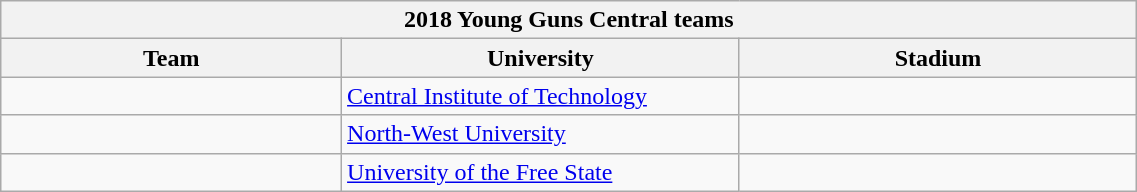<table class="wikitable sortable" style="text-align:left; font-size:100%; width:60%">
<tr>
<th colspan="100%">2018 Young Guns Central teams</th>
</tr>
<tr>
<th style="width:30%;">Team</th>
<th style="width:35%;">University</th>
<th style="width:35%;">Stadium</th>
</tr>
<tr>
<td></td>
<td><a href='#'>Central Institute of Technology</a></td>
<td></td>
</tr>
<tr>
<td></td>
<td><a href='#'>North-West University</a></td>
<td></td>
</tr>
<tr>
<td></td>
<td><a href='#'>University of the Free State</a></td>
<td></td>
</tr>
</table>
